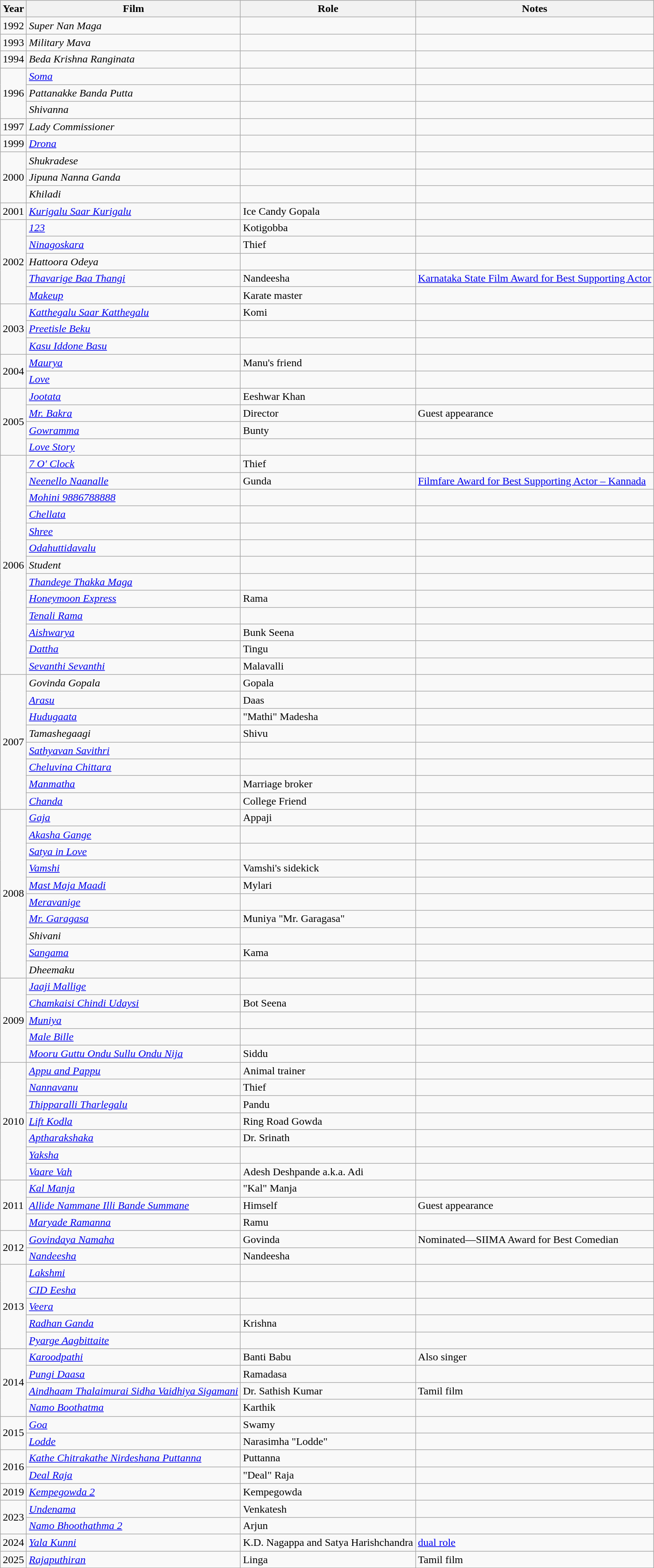<table class="wikitable">
<tr>
<th>Year</th>
<th>Film</th>
<th>Role</th>
<th>Notes</th>
</tr>
<tr>
<td>1992</td>
<td><em>Super Nan Maga</em></td>
<td></td>
<td></td>
</tr>
<tr>
<td>1993</td>
<td><em>Military Mava</em></td>
<td></td>
<td></td>
</tr>
<tr>
<td>1994</td>
<td><em>Beda Krishna Ranginata</em></td>
<td></td>
<td></td>
</tr>
<tr>
<td rowspan="3">1996</td>
<td><em><a href='#'>Soma</a></em></td>
<td></td>
<td></td>
</tr>
<tr>
<td><em>Pattanakke Banda Putta</em></td>
<td></td>
<td></td>
</tr>
<tr>
<td><em>Shivanna</em></td>
<td></td>
<td></td>
</tr>
<tr>
<td>1997</td>
<td><em>Lady Commissioner</em></td>
<td></td>
<td></td>
</tr>
<tr>
<td>1999</td>
<td><em><a href='#'>Drona</a></em></td>
<td></td>
<td></td>
</tr>
<tr>
<td rowspan="3">2000</td>
<td><em>Shukradese</em></td>
<td></td>
<td></td>
</tr>
<tr>
<td><em>Jipuna Nanna Ganda</em></td>
<td></td>
<td></td>
</tr>
<tr>
<td><em>Khiladi</em></td>
<td></td>
<td></td>
</tr>
<tr>
<td>2001</td>
<td><em><a href='#'>Kurigalu Saar Kurigalu</a></em></td>
<td>Ice Candy Gopala</td>
<td></td>
</tr>
<tr>
<td rowspan="5">2002</td>
<td><em><a href='#'>123</a></em></td>
<td>Kotigobba</td>
<td></td>
</tr>
<tr>
<td><em><a href='#'>Ninagoskara</a></em></td>
<td>Thief</td>
<td></td>
</tr>
<tr>
<td><em>Hattoora Odeya</em></td>
<td></td>
<td></td>
</tr>
<tr>
<td><em><a href='#'>Thavarige Baa Thangi</a></em></td>
<td>Nandeesha</td>
<td><a href='#'>Karnataka State Film Award for Best Supporting Actor</a></td>
</tr>
<tr>
<td><em><a href='#'>Makeup</a></em></td>
<td>Karate master</td>
<td></td>
</tr>
<tr>
<td rowspan="3">2003</td>
<td><em><a href='#'>Katthegalu Saar Katthegalu</a></em></td>
<td>Komi</td>
<td></td>
</tr>
<tr>
<td><em><a href='#'>Preetisle Beku</a></em></td>
<td></td>
<td></td>
</tr>
<tr>
<td><em><a href='#'>Kasu Iddone Basu</a></em></td>
<td></td>
<td></td>
</tr>
<tr>
<td rowspan="2">2004</td>
<td><em><a href='#'>Maurya</a></em></td>
<td>Manu's friend</td>
<td></td>
</tr>
<tr>
<td><em><a href='#'>Love</a></em></td>
<td></td>
<td></td>
</tr>
<tr>
<td rowspan="4">2005</td>
<td><em><a href='#'>Jootata</a></em></td>
<td>Eeshwar Khan</td>
<td></td>
</tr>
<tr>
<td><em><a href='#'>Mr. Bakra</a></em></td>
<td>Director</td>
<td>Guest appearance</td>
</tr>
<tr>
<td><em><a href='#'>Gowramma</a></em></td>
<td>Bunty</td>
<td></td>
</tr>
<tr>
<td><em><a href='#'>Love Story</a></em></td>
<td></td>
<td></td>
</tr>
<tr>
<td rowspan="13">2006</td>
<td><em><a href='#'>7 O' Clock</a></em></td>
<td>Thief</td>
<td></td>
</tr>
<tr>
<td><em><a href='#'>Neenello Naanalle</a></em></td>
<td>Gunda</td>
<td><a href='#'>Filmfare Award for Best Supporting Actor – Kannada</a></td>
</tr>
<tr>
<td><em><a href='#'>Mohini 9886788888</a></em></td>
<td></td>
<td></td>
</tr>
<tr>
<td><em><a href='#'>Chellata</a></em></td>
<td></td>
<td></td>
</tr>
<tr>
<td><em><a href='#'>Shree</a></em></td>
<td></td>
<td></td>
</tr>
<tr>
<td><em><a href='#'>Odahuttidavalu</a></em></td>
<td></td>
<td></td>
</tr>
<tr>
<td><em>Student</em></td>
<td></td>
<td></td>
</tr>
<tr>
<td><em><a href='#'>Thandege Thakka Maga</a></em></td>
<td></td>
<td></td>
</tr>
<tr>
<td><em><a href='#'>Honeymoon Express</a></em></td>
<td>Rama</td>
<td></td>
</tr>
<tr>
<td><em><a href='#'>Tenali Rama</a></em></td>
<td></td>
<td></td>
</tr>
<tr>
<td><em><a href='#'>Aishwarya</a></em></td>
<td>Bunk Seena</td>
<td></td>
</tr>
<tr>
<td><em><a href='#'>Dattha</a></em></td>
<td>Tingu</td>
<td></td>
</tr>
<tr>
<td><em><a href='#'>Sevanthi Sevanthi</a></em></td>
<td>Malavalli</td>
<td></td>
</tr>
<tr>
<td rowspan="8">2007</td>
<td><em>Govinda Gopala</em></td>
<td>Gopala</td>
<td></td>
</tr>
<tr>
<td><em><a href='#'>Arasu</a></em></td>
<td>Daas</td>
<td></td>
</tr>
<tr>
<td><em><a href='#'>Hudugaata</a></em></td>
<td>"Mathi" Madesha</td>
<td></td>
</tr>
<tr>
<td><em>Tamashegaagi</em></td>
<td>Shivu</td>
<td></td>
</tr>
<tr>
<td><em><a href='#'>Sathyavan Savithri</a></em></td>
<td></td>
<td></td>
</tr>
<tr>
<td><em><a href='#'>Cheluvina Chittara</a></em></td>
<td></td>
<td></td>
</tr>
<tr>
<td><em><a href='#'>Manmatha</a></em></td>
<td>Marriage broker</td>
<td></td>
</tr>
<tr>
<td><em><a href='#'>Chanda</a></em></td>
<td>College Friend</td>
<td></td>
</tr>
<tr>
<td rowspan="10">2008</td>
<td><em><a href='#'>Gaja</a></em></td>
<td>Appaji</td>
<td></td>
</tr>
<tr>
<td><em><a href='#'>Akasha Gange</a></em></td>
<td></td>
<td></td>
</tr>
<tr>
<td><em><a href='#'>Satya in Love</a></em></td>
<td></td>
<td></td>
</tr>
<tr>
<td><em><a href='#'>Vamshi</a></em></td>
<td>Vamshi's sidekick</td>
<td></td>
</tr>
<tr>
<td><em><a href='#'>Mast Maja Maadi</a></em></td>
<td>Mylari</td>
<td></td>
</tr>
<tr>
<td><em><a href='#'>Meravanige</a></em></td>
<td></td>
<td></td>
</tr>
<tr>
<td><em><a href='#'>Mr. Garagasa</a></em></td>
<td>Muniya "Mr. Garagasa"</td>
<td></td>
</tr>
<tr>
<td><em>Shivani</em></td>
<td></td>
<td></td>
</tr>
<tr>
<td><em><a href='#'>Sangama</a></em></td>
<td>Kama</td>
<td></td>
</tr>
<tr>
<td><em>Dheemaku</em></td>
<td></td>
<td></td>
</tr>
<tr>
<td rowspan="5">2009</td>
<td><em><a href='#'>Jaaji Mallige</a></em></td>
<td></td>
<td></td>
</tr>
<tr>
<td><em><a href='#'>Chamkaisi Chindi Udaysi</a></em></td>
<td>Bot Seena</td>
<td></td>
</tr>
<tr>
<td><em><a href='#'>Muniya</a></em></td>
<td></td>
<td></td>
</tr>
<tr>
<td><em><a href='#'>Male Bille</a></em></td>
<td></td>
<td></td>
</tr>
<tr>
<td><em><a href='#'>Mooru Guttu Ondu Sullu Ondu Nija</a></em></td>
<td>Siddu</td>
<td></td>
</tr>
<tr>
<td rowspan="7">2010</td>
<td><em><a href='#'>Appu and Pappu</a></em></td>
<td>Animal trainer</td>
<td></td>
</tr>
<tr>
<td><em><a href='#'>Nannavanu</a></em></td>
<td>Thief</td>
<td></td>
</tr>
<tr>
<td><em><a href='#'>Thipparalli Tharlegalu</a></em></td>
<td>Pandu</td>
<td></td>
</tr>
<tr>
<td><em> <a href='#'>Lift Kodla</a></em></td>
<td>Ring Road Gowda</td>
<td></td>
</tr>
<tr>
<td><em><a href='#'>Aptharakshaka</a></em></td>
<td>Dr. Srinath</td>
<td></td>
</tr>
<tr>
<td><em><a href='#'>Yaksha</a></em></td>
<td></td>
<td></td>
</tr>
<tr>
<td><em><a href='#'>Vaare Vah</a></em></td>
<td>Adesh Deshpande a.k.a. Adi</td>
<td></td>
</tr>
<tr>
<td rowspan="3">2011</td>
<td><em><a href='#'>Kal Manja</a></em></td>
<td>"Kal" Manja</td>
<td></td>
</tr>
<tr>
<td><em><a href='#'>Allide Nammane Illi Bande Summane</a></em></td>
<td>Himself</td>
<td>Guest appearance</td>
</tr>
<tr>
<td><em><a href='#'>Maryade Ramanna</a></em></td>
<td>Ramu</td>
<td></td>
</tr>
<tr>
<td rowspan="2">2012</td>
<td><em><a href='#'>Govindaya Namaha</a></em></td>
<td>Govinda</td>
<td>Nominated—SIIMA Award for Best Comedian</td>
</tr>
<tr>
<td><em><a href='#'>Nandeesha</a></em></td>
<td>Nandeesha</td>
<td></td>
</tr>
<tr>
<td rowspan="5">2013</td>
<td><em><a href='#'>Lakshmi</a></em></td>
<td></td>
<td></td>
</tr>
<tr>
<td><em><a href='#'>CID Eesha</a></em></td>
<td></td>
<td></td>
</tr>
<tr>
<td><em><a href='#'>Veera</a></em></td>
<td></td>
<td></td>
</tr>
<tr>
<td><em><a href='#'>Radhan Ganda</a></em></td>
<td>Krishna</td>
<td></td>
</tr>
<tr>
<td><em><a href='#'>Pyarge Aagbittaite</a></em></td>
<td></td>
<td></td>
</tr>
<tr>
<td rowspan="4">2014</td>
<td><em><a href='#'>Karoodpathi</a></em></td>
<td>Banti Babu</td>
<td>Also singer</td>
</tr>
<tr>
<td><em><a href='#'>Pungi Daasa</a></em></td>
<td>Ramadasa</td>
<td></td>
</tr>
<tr>
<td><em><a href='#'>Aindhaam Thalaimurai Sidha Vaidhiya Sigamani</a></em></td>
<td>Dr. Sathish Kumar</td>
<td>Tamil film</td>
</tr>
<tr>
<td><em><a href='#'>Namo Boothatma</a></em></td>
<td>Karthik</td>
<td></td>
</tr>
<tr>
<td rowspan="2">2015</td>
<td><em><a href='#'>Goa</a></em></td>
<td>Swamy</td>
<td></td>
</tr>
<tr>
<td><em><a href='#'>Lodde</a></em></td>
<td>Narasimha "Lodde"</td>
<td></td>
</tr>
<tr>
<td rowspan="2">2016</td>
<td><em><a href='#'>Kathe Chitrakathe Nirdeshana Puttanna</a></em></td>
<td>Puttanna</td>
<td></td>
</tr>
<tr>
<td><em><a href='#'>Deal Raja</a></em></td>
<td>"Deal" Raja</td>
<td></td>
</tr>
<tr>
<td>2019</td>
<td><em><a href='#'>Kempegowda 2</a></em></td>
<td>Kempegowda</td>
<td></td>
</tr>
<tr>
<td rowspan="2">2023</td>
<td><em><a href='#'>Undenama</a></em></td>
<td>Venkatesh</td>
<td></td>
</tr>
<tr>
<td><em><a href='#'>Namo Bhoothathma 2</a></em></td>
<td>Arjun</td>
<td></td>
</tr>
<tr>
<td>2024</td>
<td><em><a href='#'>Yala Kunni</a></em></td>
<td>K.D. Nagappa and Satya Harishchandra</td>
<td><a href='#'>dual role</a></td>
</tr>
<tr>
<td>2025</td>
<td><em><a href='#'>Rajaputhiran</a></em></td>
<td>Linga</td>
<td>Tamil film</td>
</tr>
</table>
